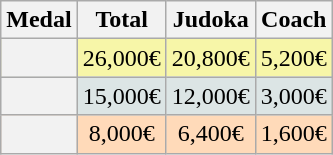<table class=wikitable style="text-align:center;">
<tr>
<th>Medal</th>
<th>Total</th>
<th>Judoka</th>
<th>Coach</th>
</tr>
<tr bgcolor=F7F6A8>
<th></th>
<td>26,000€</td>
<td>20,800€</td>
<td>5,200€</td>
</tr>
<tr bgcolor=DCE5E5>
<th></th>
<td>15,000€</td>
<td>12,000€</td>
<td>3,000€</td>
</tr>
<tr bgcolor=FFDAB9>
<th></th>
<td>8,000€</td>
<td>6,400€</td>
<td>1,600€</td>
</tr>
</table>
